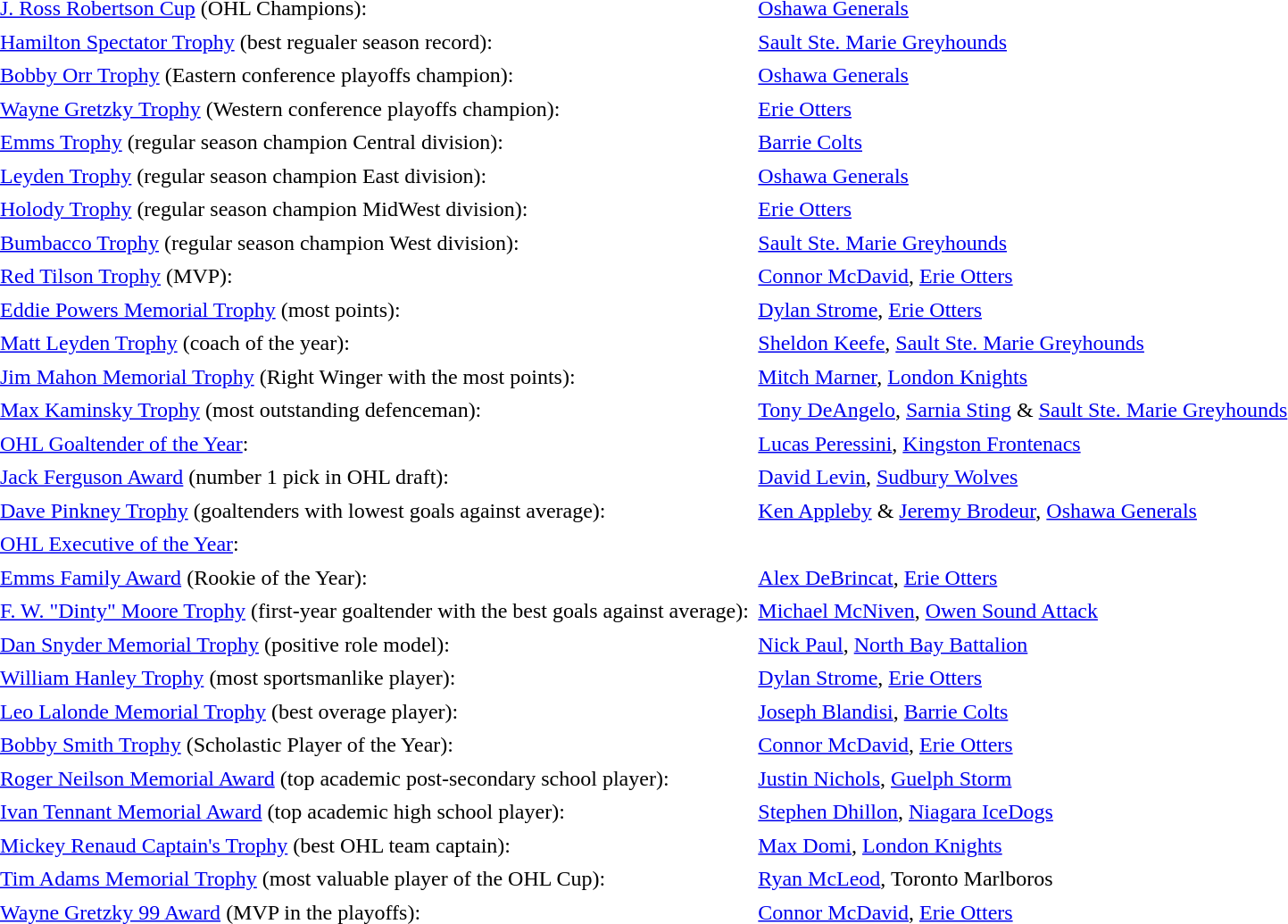<table cellpadding="3" cellspacing="1">
<tr>
<td><a href='#'>J. Ross Robertson Cup</a> (OHL Champions):</td>
<td><a href='#'>Oshawa Generals</a></td>
</tr>
<tr>
<td><a href='#'>Hamilton Spectator Trophy</a> (best regualer season record):</td>
<td><a href='#'>Sault Ste. Marie Greyhounds</a></td>
</tr>
<tr>
<td><a href='#'>Bobby Orr Trophy</a> (Eastern conference playoffs champion):</td>
<td><a href='#'>Oshawa Generals</a></td>
</tr>
<tr>
<td><a href='#'>Wayne Gretzky Trophy</a> (Western conference playoffs champion):</td>
<td><a href='#'>Erie Otters</a></td>
</tr>
<tr>
<td><a href='#'>Emms Trophy</a> (regular season champion Central division):</td>
<td><a href='#'>Barrie Colts</a></td>
</tr>
<tr>
<td><a href='#'>Leyden Trophy</a> (regular season champion East division):</td>
<td><a href='#'>Oshawa Generals</a></td>
</tr>
<tr>
<td><a href='#'>Holody Trophy</a> (regular season champion MidWest division):</td>
<td><a href='#'>Erie Otters</a></td>
</tr>
<tr>
<td><a href='#'>Bumbacco Trophy</a> (regular season champion West division):</td>
<td><a href='#'>Sault Ste. Marie Greyhounds</a></td>
</tr>
<tr>
<td><a href='#'>Red Tilson Trophy</a> (MVP):</td>
<td><a href='#'>Connor McDavid</a>, <a href='#'>Erie Otters</a></td>
</tr>
<tr>
<td><a href='#'>Eddie Powers Memorial Trophy</a> (most points):</td>
<td><a href='#'>Dylan Strome</a>, <a href='#'>Erie Otters</a></td>
</tr>
<tr>
<td><a href='#'>Matt Leyden Trophy</a> (coach of the year):</td>
<td><a href='#'>Sheldon Keefe</a>, <a href='#'>Sault Ste. Marie Greyhounds</a></td>
</tr>
<tr>
<td><a href='#'>Jim Mahon Memorial Trophy</a> (Right Winger with the most points):</td>
<td><a href='#'>Mitch Marner</a>, <a href='#'>London Knights</a></td>
</tr>
<tr>
<td><a href='#'>Max Kaminsky Trophy</a> (most outstanding defenceman):</td>
<td><a href='#'>Tony DeAngelo</a>, <a href='#'>Sarnia Sting</a> & <a href='#'>Sault Ste. Marie Greyhounds</a></td>
</tr>
<tr>
<td><a href='#'>OHL Goaltender of the Year</a>:</td>
<td><a href='#'>Lucas Peressini</a>, <a href='#'>Kingston Frontenacs</a></td>
</tr>
<tr>
<td><a href='#'>Jack Ferguson Award</a> (number 1 pick in OHL draft):</td>
<td><a href='#'>David Levin</a>, <a href='#'>Sudbury Wolves</a></td>
</tr>
<tr>
<td><a href='#'>Dave Pinkney Trophy</a> (goaltenders with lowest goals against average):</td>
<td><a href='#'>Ken Appleby</a> & <a href='#'>Jeremy Brodeur</a>, <a href='#'>Oshawa Generals</a></td>
</tr>
<tr>
<td><a href='#'>OHL Executive of the Year</a>:</td>
<td></td>
</tr>
<tr>
<td><a href='#'>Emms Family Award</a> (Rookie of the Year):</td>
<td><a href='#'>Alex DeBrincat</a>, <a href='#'>Erie Otters</a></td>
</tr>
<tr>
<td><a href='#'>F. W. "Dinty" Moore Trophy</a> (first-year goaltender with the best goals against average):</td>
<td><a href='#'>Michael McNiven</a>, <a href='#'>Owen Sound Attack</a></td>
</tr>
<tr>
<td><a href='#'>Dan Snyder Memorial Trophy</a> (positive role model):</td>
<td><a href='#'>Nick Paul</a>, <a href='#'>North Bay Battalion</a></td>
</tr>
<tr>
<td><a href='#'>William Hanley Trophy</a> (most sportsmanlike player):</td>
<td><a href='#'>Dylan Strome</a>, <a href='#'>Erie Otters</a></td>
</tr>
<tr>
<td><a href='#'>Leo Lalonde Memorial Trophy</a> (best overage player):</td>
<td><a href='#'>Joseph Blandisi</a>, <a href='#'>Barrie Colts</a></td>
</tr>
<tr>
<td><a href='#'>Bobby Smith Trophy</a> (Scholastic Player of the Year):</td>
<td><a href='#'>Connor McDavid</a>, <a href='#'>Erie Otters</a></td>
</tr>
<tr>
<td><a href='#'>Roger Neilson Memorial Award</a> (top academic post-secondary school player):</td>
<td><a href='#'>Justin Nichols</a>, <a href='#'>Guelph Storm</a></td>
</tr>
<tr>
<td><a href='#'>Ivan Tennant Memorial Award</a> (top academic high school player):</td>
<td><a href='#'>Stephen Dhillon</a>, <a href='#'>Niagara IceDogs</a></td>
</tr>
<tr>
<td><a href='#'>Mickey Renaud Captain's Trophy</a> (best OHL team captain):</td>
<td><a href='#'>Max Domi</a>, <a href='#'>London Knights</a></td>
</tr>
<tr>
<td><a href='#'>Tim Adams Memorial Trophy</a> (most valuable player of the OHL Cup):</td>
<td><a href='#'>Ryan McLeod</a>, Toronto Marlboros</td>
</tr>
<tr>
<td><a href='#'>Wayne Gretzky 99 Award</a> (MVP in the playoffs):</td>
<td><a href='#'>Connor McDavid</a>, <a href='#'>Erie Otters</a></td>
</tr>
</table>
